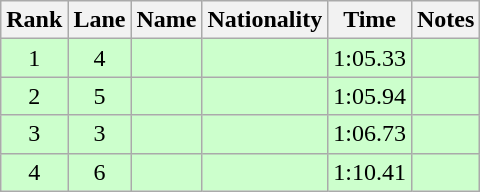<table class="wikitable sortable" style="text-align:center">
<tr>
<th>Rank</th>
<th>Lane</th>
<th>Name</th>
<th>Nationality</th>
<th>Time</th>
<th>Notes</th>
</tr>
<tr bgcolor=ccffcc>
<td>1</td>
<td>4</td>
<td align=left></td>
<td align=left></td>
<td>1:05.33</td>
<td><strong></strong> <strong></strong></td>
</tr>
<tr bgcolor=ccffcc>
<td>2</td>
<td>5</td>
<td align=left></td>
<td align=left></td>
<td>1:05.94</td>
<td><strong></strong></td>
</tr>
<tr bgcolor=ccffcc>
<td>3</td>
<td>3</td>
<td align=left></td>
<td align=left></td>
<td>1:06.73</td>
<td><strong></strong></td>
</tr>
<tr bgcolor=ccffcc>
<td>4</td>
<td>6</td>
<td align=left></td>
<td align=left></td>
<td>1:10.41</td>
<td><strong></strong></td>
</tr>
</table>
